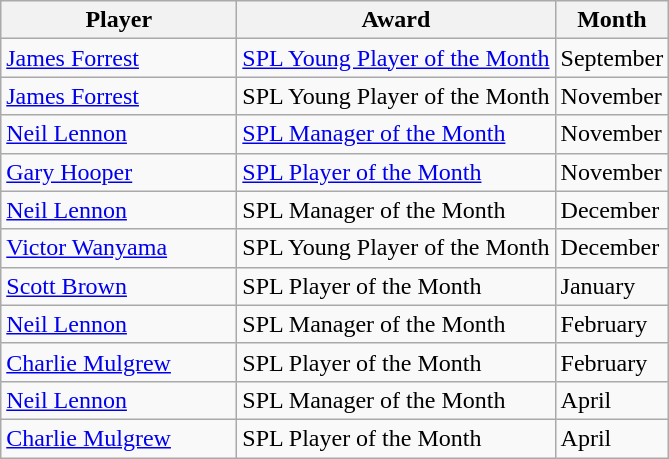<table class="wikitable">
<tr>
<th width="150">Player</th>
<th>Award</th>
<th>Month</th>
</tr>
<tr>
<td> <a href='#'>James Forrest</a></td>
<td><a href='#'>SPL Young Player of the Month</a></td>
<td>September</td>
</tr>
<tr>
<td> <a href='#'>James Forrest</a></td>
<td>SPL Young Player of the Month</td>
<td>November</td>
</tr>
<tr>
<td> <a href='#'>Neil Lennon</a></td>
<td><a href='#'>SPL Manager of the Month</a></td>
<td>November</td>
</tr>
<tr>
<td> <a href='#'>Gary Hooper</a></td>
<td><a href='#'>SPL Player of the Month</a></td>
<td>November</td>
</tr>
<tr>
<td> <a href='#'>Neil Lennon</a></td>
<td>SPL Manager of the Month</td>
<td>December</td>
</tr>
<tr>
<td> <a href='#'>Victor Wanyama</a></td>
<td>SPL Young Player of the Month</td>
<td>December</td>
</tr>
<tr>
<td> <a href='#'>Scott Brown</a></td>
<td>SPL Player of the Month</td>
<td>January</td>
</tr>
<tr>
<td> <a href='#'>Neil Lennon</a></td>
<td>SPL Manager of the Month</td>
<td>February</td>
</tr>
<tr>
<td> <a href='#'>Charlie Mulgrew</a></td>
<td>SPL Player of the Month</td>
<td>February</td>
</tr>
<tr>
<td> <a href='#'>Neil Lennon</a></td>
<td>SPL Manager of the Month</td>
<td>April</td>
</tr>
<tr>
<td> <a href='#'>Charlie Mulgrew</a></td>
<td>SPL Player of the Month</td>
<td>April</td>
</tr>
</table>
